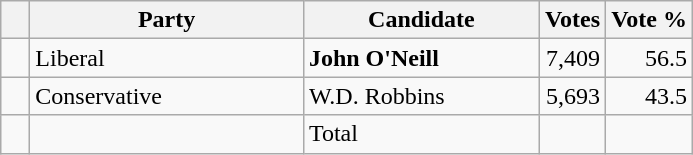<table class="wikitable">
<tr>
<th></th>
<th scope="col" width="175">Party</th>
<th scope="col" width="150">Candidate</th>
<th>Votes</th>
<th>Vote %</th>
</tr>
<tr>
<td>   </td>
<td>Liberal</td>
<td><strong>John O'Neill</strong></td>
<td align=right>7,409</td>
<td align=right>56.5</td>
</tr>
<tr>
<td>   </td>
<td>Conservative</td>
<td>W.D. Robbins</td>
<td align=right>5,693</td>
<td align=right>43.5</td>
</tr>
<tr>
<td></td>
<td></td>
<td>Total</td>
<td align=right></td>
<td></td>
</tr>
</table>
